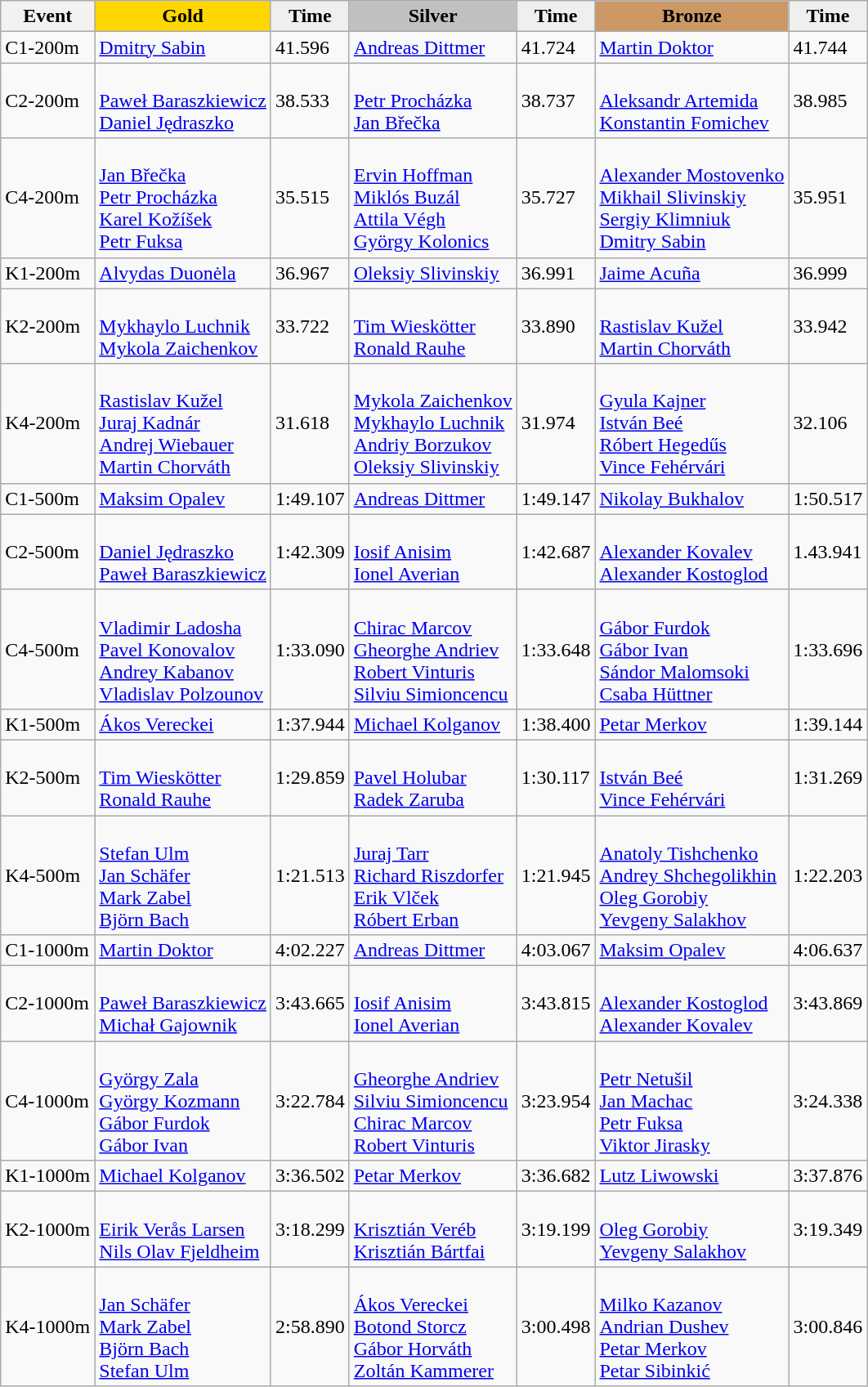<table class="wikitable">
<tr>
<th>Event</th>
<td align=center bgcolor="gold"><strong>Gold</strong></td>
<td align=center bgcolor="EFEFEF"><strong>Time</strong></td>
<td align=center bgcolor="silver"><strong>Silver</strong></td>
<td align=center bgcolor="EFEFEF"><strong>Time</strong></td>
<td align=center bgcolor="CC9966"><strong>Bronze</strong></td>
<td align=center bgcolor="EFEFEF"><strong>Time</strong></td>
</tr>
<tr>
<td>C1-200m</td>
<td> <a href='#'>Dmitry Sabin</a></td>
<td>41.596</td>
<td> <a href='#'>Andreas Dittmer</a></td>
<td>41.724</td>
<td> <a href='#'>Martin Doktor</a></td>
<td>41.744</td>
</tr>
<tr>
<td>C2-200m</td>
<td><br><a href='#'>Paweł Baraszkiewicz</a><br><a href='#'>Daniel Jędraszko</a></td>
<td>38.533</td>
<td><br><a href='#'>Petr Procházka</a><br><a href='#'>Jan Břečka</a></td>
<td>38.737</td>
<td><br><a href='#'>Aleksandr Artemida</a><br><a href='#'>Konstantin Fomichev</a></td>
<td>38.985</td>
</tr>
<tr>
<td>C4-200m</td>
<td><br><a href='#'>Jan Břečka</a><br><a href='#'>Petr Procházka</a><br><a href='#'>Karel Kožíšek</a><br><a href='#'>Petr Fuksa</a></td>
<td>35.515</td>
<td><br><a href='#'>Ervin Hoffman</a><br><a href='#'>Miklós Buzál</a><br><a href='#'>Attila Végh</a><br><a href='#'>György Kolonics</a></td>
<td>35.727</td>
<td><br><a href='#'>Alexander Mostovenko</a><br><a href='#'>Mikhail Slivinskiy</a><br><a href='#'>Sergiy Klimniuk</a><br><a href='#'>Dmitry Sabin</a></td>
<td>35.951</td>
</tr>
<tr>
<td>K1-200m</td>
<td> <a href='#'>Alvydas Duonėla</a></td>
<td>36.967</td>
<td> <a href='#'>Oleksiy Slivinskiy</a></td>
<td>36.991</td>
<td> <a href='#'>Jaime Acuña</a></td>
<td>36.999</td>
</tr>
<tr>
<td>K2-200m</td>
<td><br><a href='#'>Mykhaylo Luchnik</a><br><a href='#'>Mykola Zaichenkov</a></td>
<td>33.722</td>
<td><br><a href='#'>Tim Wieskötter</a><br><a href='#'>Ronald Rauhe</a></td>
<td>33.890</td>
<td><br><a href='#'>Rastislav Kužel</a><br><a href='#'>Martin Chorváth</a></td>
<td>33.942</td>
</tr>
<tr>
<td>K4-200m</td>
<td><br><a href='#'>Rastislav Kužel</a><br><a href='#'>Juraj Kadnár</a><br><a href='#'>Andrej Wiebauer</a><br><a href='#'>Martin Chorváth</a></td>
<td>31.618</td>
<td><br><a href='#'>Mykola Zaichenkov</a><br><a href='#'>Mykhaylo Luchnik</a><br><a href='#'>Andriy Borzukov</a><br><a href='#'>Oleksiy Slivinskiy</a></td>
<td>31.974</td>
<td><br><a href='#'>Gyula Kajner</a><br><a href='#'>István Beé</a><br><a href='#'>Róbert Hegedűs</a><br><a href='#'>Vince Fehérvári</a></td>
<td>32.106</td>
</tr>
<tr>
<td>C1-500m</td>
<td> <a href='#'>Maksim Opalev</a></td>
<td>1:49.107</td>
<td> <a href='#'>Andreas Dittmer</a></td>
<td>1:49.147</td>
<td> <a href='#'>Nikolay Bukhalov</a></td>
<td>1:50.517</td>
</tr>
<tr>
<td>C2-500m</td>
<td><br><a href='#'>Daniel Jędraszko</a><br><a href='#'>Paweł Baraszkiewicz</a></td>
<td>1:42.309</td>
<td><br><a href='#'>Iosif Anisim</a><br><a href='#'>Ionel Averian</a></td>
<td>1:42.687</td>
<td><br><a href='#'>Alexander Kovalev</a><br><a href='#'>Alexander Kostoglod</a></td>
<td>1.43.941</td>
</tr>
<tr>
<td>C4-500m</td>
<td><br><a href='#'>Vladimir Ladosha</a><br><a href='#'>Pavel Konovalov</a><br><a href='#'>Andrey Kabanov</a><br><a href='#'>Vladislav Polzounov</a></td>
<td>1:33.090</td>
<td><br><a href='#'>Chirac Marcov</a><br><a href='#'>Gheorghe Andriev</a><br><a href='#'>Robert Vinturis</a><br><a href='#'>Silviu Simioncencu</a></td>
<td>1:33.648</td>
<td><br><a href='#'>Gábor Furdok</a><br><a href='#'>Gábor Ivan</a><br><a href='#'>Sándor Malomsoki</a><br><a href='#'>Csaba Hüttner</a></td>
<td>1:33.696</td>
</tr>
<tr>
<td>K1-500m</td>
<td> <a href='#'>Ákos Vereckei</a></td>
<td>1:37.944</td>
<td> <a href='#'>Michael Kolganov</a></td>
<td>1:38.400</td>
<td> <a href='#'>Petar Merkov</a></td>
<td>1:39.144</td>
</tr>
<tr>
<td>K2-500m</td>
<td><br><a href='#'>Tim Wieskötter</a><br><a href='#'>Ronald Rauhe</a></td>
<td>1:29.859</td>
<td><br><a href='#'>Pavel Holubar</a><br><a href='#'>Radek Zaruba</a></td>
<td>1:30.117</td>
<td><br><a href='#'>István Beé</a><br><a href='#'>Vince Fehérvári</a></td>
<td>1:31.269</td>
</tr>
<tr>
<td>K4-500m</td>
<td><br><a href='#'>Stefan Ulm</a><br><a href='#'>Jan Schäfer</a><br><a href='#'>Mark Zabel</a><br><a href='#'>Björn Bach</a></td>
<td>1:21.513</td>
<td><br><a href='#'>Juraj Tarr</a><br><a href='#'>Richard Riszdorfer</a><br><a href='#'>Erik Vlček</a><br><a href='#'>Róbert Erban</a></td>
<td>1:21.945</td>
<td><br><a href='#'>Anatoly Tishchenko</a><br><a href='#'>Andrey Shchegolikhin</a><br><a href='#'>Oleg Gorobiy</a><br><a href='#'>Yevgeny Salakhov</a></td>
<td>1:22.203</td>
</tr>
<tr>
<td>C1-1000m</td>
<td> <a href='#'>Martin Doktor</a></td>
<td>4:02.227</td>
<td> <a href='#'>Andreas Dittmer</a></td>
<td>4:03.067</td>
<td> <a href='#'>Maksim Opalev</a></td>
<td>4:06.637</td>
</tr>
<tr>
<td>C2-1000m</td>
<td><br><a href='#'>Paweł Baraszkiewicz</a><br><a href='#'>Michał Gajownik</a></td>
<td>3:43.665</td>
<td><br><a href='#'>Iosif Anisim</a><br><a href='#'>Ionel Averian</a></td>
<td>3:43.815</td>
<td><br><a href='#'>Alexander Kostoglod</a><br><a href='#'>Alexander Kovalev</a></td>
<td>3:43.869</td>
</tr>
<tr>
<td>C4-1000m</td>
<td><br><a href='#'>György Zala</a><br><a href='#'>György Kozmann</a><br><a href='#'>Gábor Furdok</a><br><a href='#'>Gábor Ivan</a></td>
<td>3:22.784</td>
<td><br><a href='#'>Gheorghe Andriev</a><br><a href='#'>Silviu Simioncencu</a><br><a href='#'>Chirac Marcov</a><br><a href='#'>Robert Vinturis</a></td>
<td>3:23.954</td>
<td><br><a href='#'>Petr Netušil</a><br><a href='#'>Jan Machac</a><br><a href='#'>Petr Fuksa</a><br><a href='#'>Viktor Jirasky</a></td>
<td>3:24.338</td>
</tr>
<tr>
<td>K1-1000m</td>
<td> <a href='#'>Michael Kolganov</a></td>
<td>3:36.502</td>
<td> <a href='#'>Petar Merkov</a></td>
<td>3:36.682</td>
<td> <a href='#'>Lutz Liwowski</a></td>
<td>3:37.876</td>
</tr>
<tr>
<td>K2-1000m</td>
<td><br><a href='#'>Eirik Verås Larsen</a><br><a href='#'>Nils Olav Fjeldheim</a></td>
<td>3:18.299</td>
<td><br><a href='#'>Krisztián Veréb</a><br><a href='#'>Krisztián Bártfai</a></td>
<td>3:19.199</td>
<td><br><a href='#'>Oleg Gorobiy</a><br><a href='#'>Yevgeny Salakhov</a></td>
<td>3:19.349</td>
</tr>
<tr>
<td>K4-1000m</td>
<td><br><a href='#'>Jan Schäfer</a><br><a href='#'>Mark Zabel</a><br><a href='#'>Björn Bach</a><br><a href='#'>Stefan Ulm</a></td>
<td>2:58.890</td>
<td><br><a href='#'>Ákos Vereckei</a><br><a href='#'>Botond Storcz</a><br><a href='#'>Gábor Horváth</a><br><a href='#'>Zoltán Kammerer</a></td>
<td>3:00.498</td>
<td><br><a href='#'>Milko Kazanov</a><br><a href='#'>Andrian Dushev</a><br><a href='#'>Petar Merkov</a><br><a href='#'>Petar Sibinkić</a></td>
<td>3:00.846</td>
</tr>
</table>
